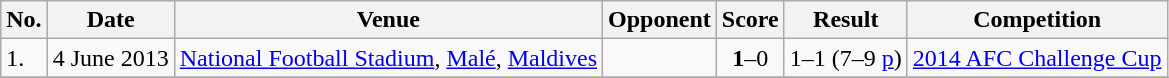<table class="wikitable">
<tr>
<th>No.</th>
<th>Date</th>
<th>Venue</th>
<th>Opponent</th>
<th>Score</th>
<th>Result</th>
<th>Competition</th>
</tr>
<tr>
<td>1.</td>
<td>4 June 2013</td>
<td><a href='#'>National Football Stadium</a>, <a href='#'>Malé</a>, <a href='#'>Maldives</a></td>
<td></td>
<td align=center><strong>1</strong>–0</td>
<td align=center>1–1  (7–9 <a href='#'>p</a>)</td>
<td><a href='#'>2014 AFC Challenge Cup</a></td>
</tr>
<tr>
</tr>
</table>
